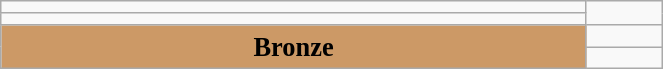<table class="wikitable" style=" text-align:center; font-size:110%;" width="35%">
<tr>
<td></td>
</tr>
<tr>
<td></td>
</tr>
<tr>
<td rowspan="2" bgcolor="#cc9966"><strong>Bronze</strong></td>
<td></td>
</tr>
<tr>
<td></td>
</tr>
</table>
